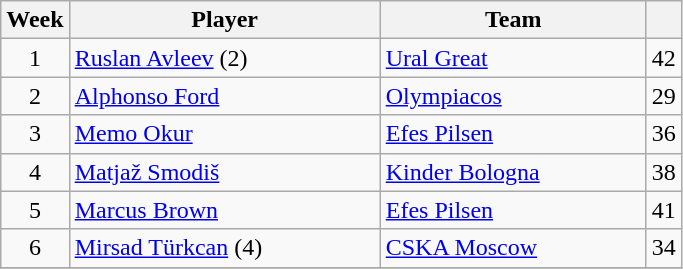<table class="wikitable sortable" style="text-align: center">
<tr>
<th>Week</th>
<th style="width:200px;">Player</th>
<th style="width:170px;">Team</th>
<th></th>
</tr>
<tr>
<td>1</td>
<td align="left"> <a href='#'>Ruslan Avleev</a> (2)</td>
<td align="left"> <a href='#'>Ural Great</a></td>
<td>42</td>
</tr>
<tr>
<td>2</td>
<td align="left"> <a href='#'>Alphonso Ford</a></td>
<td align="left"> <a href='#'>Olympiacos</a></td>
<td>29</td>
</tr>
<tr>
<td>3</td>
<td align="left"> <a href='#'>Memo Okur</a></td>
<td align="left"> <a href='#'>Efes Pilsen</a></td>
<td>36</td>
</tr>
<tr>
<td>4</td>
<td align="left"> <a href='#'>Matjaž Smodiš</a></td>
<td align="left"> <a href='#'>Kinder Bologna</a></td>
<td>38</td>
</tr>
<tr>
<td>5</td>
<td align="left"> <a href='#'>Marcus Brown</a></td>
<td align="left"> <a href='#'>Efes Pilsen</a></td>
<td>41</td>
</tr>
<tr>
<td>6</td>
<td align="left"> <a href='#'>Mirsad Türkcan</a> (4)</td>
<td align="left"> <a href='#'>CSKA Moscow</a></td>
<td>34</td>
</tr>
<tr>
</tr>
</table>
